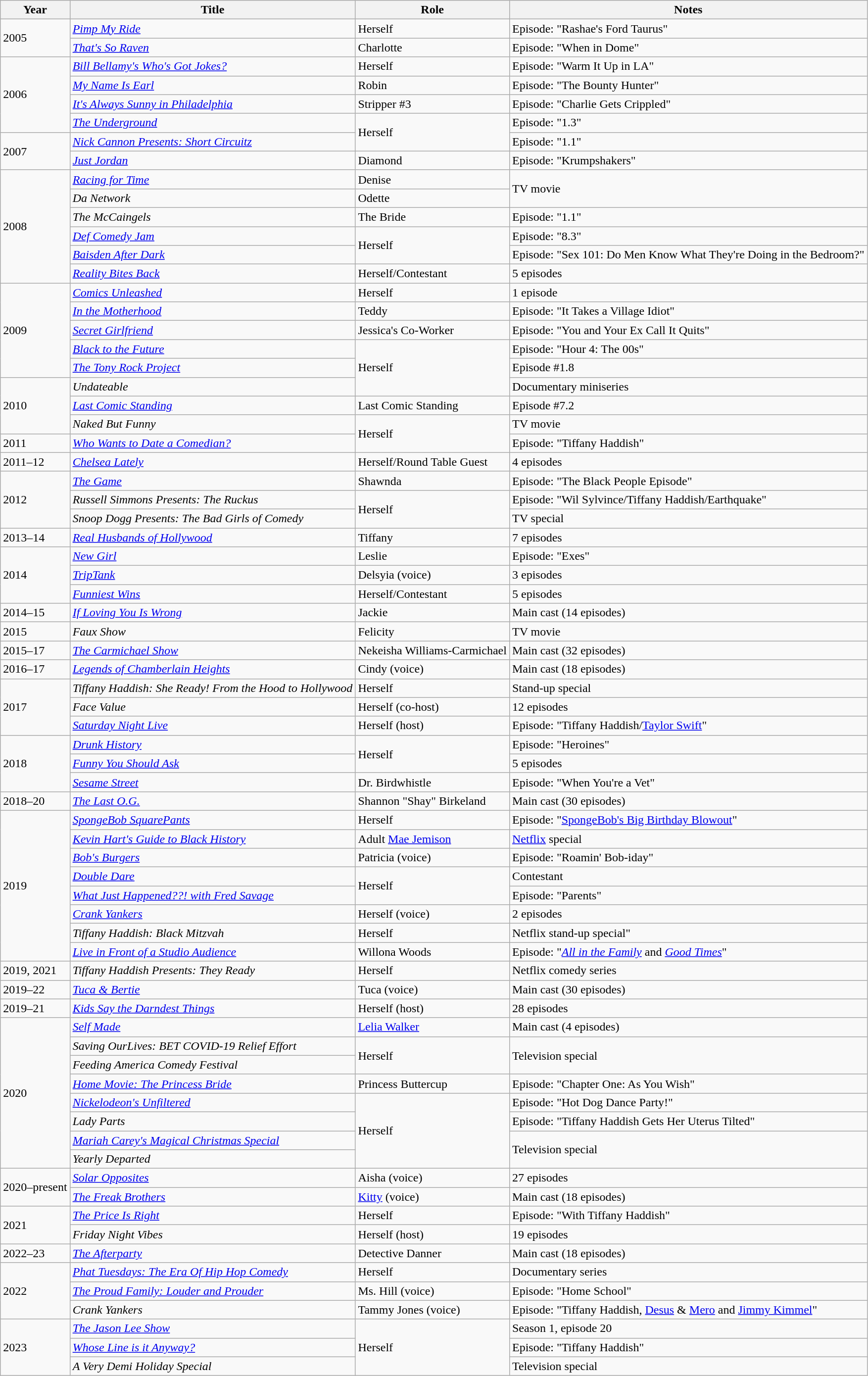<table class="wikitable sortable">
<tr>
<th>Year</th>
<th>Title</th>
<th>Role</th>
<th class="unsortable">Notes</th>
</tr>
<tr>
<td rowspan="2">2005</td>
<td><em><a href='#'>Pimp My Ride</a></em></td>
<td>Herself</td>
<td>Episode: "Rashae's Ford Taurus"</td>
</tr>
<tr>
<td><em><a href='#'>That's So Raven</a></em></td>
<td>Charlotte</td>
<td>Episode: "When in Dome"</td>
</tr>
<tr>
<td rowspan="4">2006</td>
<td><em><a href='#'>Bill Bellamy's Who's Got Jokes?</a></em></td>
<td>Herself</td>
<td>Episode: "Warm It Up in LA"</td>
</tr>
<tr>
<td><em><a href='#'>My Name Is Earl</a></em></td>
<td>Robin</td>
<td>Episode: "The Bounty Hunter"</td>
</tr>
<tr>
<td><em><a href='#'>It's Always Sunny in Philadelphia</a></em></td>
<td>Stripper #3</td>
<td>Episode: "Charlie Gets Crippled"</td>
</tr>
<tr>
<td><em><a href='#'>The Underground</a></em></td>
<td rowspan="2">Herself</td>
<td>Episode: "1.3"</td>
</tr>
<tr>
<td rowspan="2">2007</td>
<td><em><a href='#'>Nick Cannon Presents: Short Circuitz</a></em></td>
<td>Episode: "1.1"</td>
</tr>
<tr>
<td><em><a href='#'>Just Jordan</a></em></td>
<td>Diamond</td>
<td>Episode: "Krumpshakers"</td>
</tr>
<tr>
<td rowspan="6">2008</td>
<td><em><a href='#'>Racing for Time</a></em></td>
<td>Denise</td>
<td rowspan="2">TV movie</td>
</tr>
<tr>
<td><em>Da Network</em></td>
<td>Odette</td>
</tr>
<tr>
<td><em>The McCaingels</em></td>
<td>The Bride</td>
<td>Episode: "1.1"</td>
</tr>
<tr>
<td><em><a href='#'>Def Comedy Jam</a></em></td>
<td rowspan="2">Herself</td>
<td>Episode: "8.3"</td>
</tr>
<tr>
<td><em><a href='#'>Baisden After Dark</a></em></td>
<td>Episode: "Sex 101: Do Men Know What They're Doing in the Bedroom?"</td>
</tr>
<tr>
<td><em><a href='#'>Reality Bites Back</a></em></td>
<td>Herself/Contestant</td>
<td>5 episodes</td>
</tr>
<tr>
<td rowspan="5">2009</td>
<td><em><a href='#'>Comics Unleashed</a> </em></td>
<td>Herself</td>
<td>1 episode</td>
</tr>
<tr>
<td><em><a href='#'>In the Motherhood</a></em></td>
<td>Teddy</td>
<td>Episode: "It Takes a Village Idiot"</td>
</tr>
<tr>
<td><em><a href='#'>Secret Girlfriend</a></em></td>
<td>Jessica's Co-Worker</td>
<td>Episode: "You and Your Ex Call It Quits"</td>
</tr>
<tr>
<td><em><a href='#'>Black to the Future</a></em></td>
<td rowspan="3">Herself</td>
<td>Episode: "Hour 4: The 00s"</td>
</tr>
<tr>
<td><em><a href='#'>The Tony Rock Project</a></em></td>
<td>Episode #1.8</td>
</tr>
<tr>
<td rowspan="3">2010</td>
<td><em>Undateable</em></td>
<td>Documentary miniseries</td>
</tr>
<tr>
<td><em><a href='#'>Last Comic Standing</a></em></td>
<td>Last Comic Standing</td>
<td>Episode #7.2</td>
</tr>
<tr>
<td><em>Naked But Funny</em></td>
<td rowspan="2">Herself</td>
<td>TV movie</td>
</tr>
<tr>
<td>2011</td>
<td><em><a href='#'>Who Wants to Date a Comedian?</a></em></td>
<td>Episode: "Tiffany Haddish"</td>
</tr>
<tr>
<td>2011–12</td>
<td><em><a href='#'>Chelsea Lately</a></em></td>
<td>Herself/Round Table Guest</td>
<td>4 episodes</td>
</tr>
<tr>
<td rowspan="3">2012</td>
<td><em><a href='#'>The Game</a></em></td>
<td>Shawnda</td>
<td>Episode: "The Black People Episode"</td>
</tr>
<tr>
<td><em>Russell Simmons Presents: The Ruckus</em></td>
<td rowspan="2">Herself</td>
<td>Episode: "Wil Sylvince/Tiffany Haddish/Earthquake"</td>
</tr>
<tr>
<td><em>Snoop Dogg Presents: The Bad Girls of Comedy</em></td>
<td>TV special</td>
</tr>
<tr>
<td>2013–14</td>
<td><em><a href='#'>Real Husbands of Hollywood</a></em></td>
<td>Tiffany</td>
<td>7 episodes</td>
</tr>
<tr>
<td rowspan="3">2014</td>
<td><em><a href='#'>New Girl</a></em></td>
<td>Leslie</td>
<td>Episode: "Exes"</td>
</tr>
<tr>
<td><em><a href='#'>TripTank</a></em></td>
<td>Delsyia (voice)</td>
<td>3 episodes</td>
</tr>
<tr>
<td><em><a href='#'>Funniest Wins</a></em></td>
<td>Herself/Contestant</td>
<td>5 episodes</td>
</tr>
<tr>
<td>2014–15</td>
<td><em><a href='#'>If Loving You Is Wrong</a></em></td>
<td>Jackie</td>
<td>Main cast (14 episodes)</td>
</tr>
<tr>
<td>2015</td>
<td><em>Faux Show</em></td>
<td>Felicity</td>
<td>TV movie</td>
</tr>
<tr>
<td>2015–17</td>
<td><em><a href='#'>The Carmichael Show</a></em></td>
<td>Nekeisha Williams-Carmichael</td>
<td>Main cast (32 episodes)</td>
</tr>
<tr>
<td>2016–17</td>
<td><em><a href='#'>Legends of Chamberlain Heights</a></em></td>
<td>Cindy (voice)</td>
<td>Main cast (18 episodes)</td>
</tr>
<tr>
<td rowspan="3">2017</td>
<td><em>Tiffany Haddish: She Ready! From the Hood to Hollywood</em></td>
<td>Herself</td>
<td>Stand-up special</td>
</tr>
<tr>
<td><em>Face Value</em></td>
<td>Herself (co-host)</td>
<td>12 episodes</td>
</tr>
<tr>
<td><em><a href='#'>Saturday Night Live</a></em></td>
<td>Herself (host)</td>
<td>Episode: "Tiffany Haddish/<a href='#'>Taylor Swift</a>"</td>
</tr>
<tr>
<td rowspan="3">2018</td>
<td><em><a href='#'>Drunk History</a></em></td>
<td rowspan="2">Herself</td>
<td>Episode: "Heroines"</td>
</tr>
<tr>
<td><em><a href='#'>Funny You Should Ask</a></em></td>
<td>5 episodes</td>
</tr>
<tr>
<td><em><a href='#'>Sesame Street</a></em></td>
<td>Dr. Birdwhistle</td>
<td>Episode: "When You're a Vet"</td>
</tr>
<tr>
<td>2018–20</td>
<td><em><a href='#'>The Last O.G.</a></em></td>
<td>Shannon "Shay" Birkeland</td>
<td>Main cast (30 episodes)</td>
</tr>
<tr>
<td rowspan="8">2019</td>
<td><em><a href='#'>SpongeBob SquarePants</a></em></td>
<td>Herself</td>
<td>Episode: "<a href='#'>SpongeBob's Big Birthday Blowout</a>"</td>
</tr>
<tr>
<td><em><a href='#'>Kevin Hart's Guide to Black History</a></em></td>
<td>Adult <a href='#'>Mae Jemison</a></td>
<td><a href='#'>Netflix</a> special</td>
</tr>
<tr>
<td><em><a href='#'>Bob's Burgers</a></em></td>
<td>Patricia (voice)</td>
<td>Episode: "Roamin' Bob-iday"</td>
</tr>
<tr>
<td><em><a href='#'>Double Dare</a></em></td>
<td rowspan="2">Herself</td>
<td>Contestant</td>
</tr>
<tr>
<td><em><a href='#'>What Just Happened??! with Fred Savage</a></em></td>
<td>Episode: "Parents"</td>
</tr>
<tr>
<td><em><a href='#'>Crank Yankers</a></em></td>
<td>Herself (voice)</td>
<td>2 episodes</td>
</tr>
<tr>
<td><em>Tiffany Haddish: Black Mitzvah</em></td>
<td>Herself</td>
<td>Netflix stand-up special"</td>
</tr>
<tr>
<td><em><a href='#'>Live in Front of a Studio Audience</a></em></td>
<td>Willona Woods</td>
<td>Episode: "<em><a href='#'>All in the Family</a></em> and <a href='#'><em>Good Times</em></a>"</td>
</tr>
<tr>
<td>2019, 2021</td>
<td><em>Tiffany Haddish Presents: They Ready</em></td>
<td>Herself</td>
<td>Netflix comedy series</td>
</tr>
<tr>
<td>2019–22</td>
<td><em><a href='#'>Tuca & Bertie</a></em></td>
<td>Tuca (voice)</td>
<td>Main cast (30 episodes)</td>
</tr>
<tr>
<td>2019–21</td>
<td><em><a href='#'>Kids Say the Darndest Things</a></em></td>
<td>Herself (host)</td>
<td>28 episodes</td>
</tr>
<tr>
<td rowspan="8">2020</td>
<td><em><a href='#'>Self Made</a></em></td>
<td><a href='#'>Lelia Walker</a></td>
<td>Main cast (4 episodes)</td>
</tr>
<tr>
<td><em>Saving OurLives: BET COVID-19 Relief Effort</em></td>
<td rowspan="2">Herself</td>
<td rowspan="2">Television special</td>
</tr>
<tr>
<td><em>Feeding America Comedy Festival</em></td>
</tr>
<tr>
<td><em><a href='#'>Home Movie: The Princess Bride</a></em></td>
<td>Princess Buttercup</td>
<td>Episode: "Chapter One: As You Wish"</td>
</tr>
<tr>
<td><em><a href='#'>Nickelodeon's Unfiltered</a></em></td>
<td rowspan="4">Herself</td>
<td>Episode: "Hot Dog Dance Party!"</td>
</tr>
<tr>
<td><em>Lady Parts</em></td>
<td>Episode: "Tiffany Haddish Gets Her Uterus Tilted"</td>
</tr>
<tr>
<td><em><a href='#'>Mariah Carey's Magical Christmas Special</a></em></td>
<td rowspan="2">Television special</td>
</tr>
<tr>
<td><em>Yearly Departed</em></td>
</tr>
<tr>
<td rowspan="2">2020–present</td>
<td><em><a href='#'>Solar Opposites</a></em></td>
<td>Aisha (voice)</td>
<td>27 episodes</td>
</tr>
<tr>
<td><em><a href='#'>The Freak Brothers</a></em></td>
<td><a href='#'>Kitty</a> (voice)</td>
<td>Main cast (18 episodes)</td>
</tr>
<tr>
<td rowspan="2">2021</td>
<td><em><a href='#'>The Price Is Right</a></em></td>
<td>Herself</td>
<td>Episode: "With Tiffany Haddish"</td>
</tr>
<tr>
<td><em>Friday Night Vibes</em></td>
<td>Herself (host)</td>
<td>19 episodes</td>
</tr>
<tr>
<td>2022–23</td>
<td><em><a href='#'>The Afterparty</a></em></td>
<td>Detective Danner</td>
<td>Main cast (18 episodes)</td>
</tr>
<tr>
<td rowspan="3">2022</td>
<td><em><a href='#'>Phat Tuesdays: The Era Of Hip Hop Comedy</a></em></td>
<td>Herself</td>
<td>Documentary series</td>
</tr>
<tr>
<td><em><a href='#'>The Proud Family: Louder and Prouder</a></em></td>
<td>Ms. Hill (voice)</td>
<td>Episode: "Home School"</td>
</tr>
<tr>
<td><em>Crank Yankers</em></td>
<td>Tammy Jones (voice)</td>
<td>Episode: "Tiffany Haddish, <a href='#'>Desus</a> & <a href='#'>Mero</a> and <a href='#'>Jimmy Kimmel</a>"</td>
</tr>
<tr>
<td rowspan="3">2023</td>
<td><em><a href='#'>The Jason Lee Show</a></em></td>
<td rowspan="3">Herself</td>
<td>Season 1, episode 20</td>
</tr>
<tr>
<td><em><a href='#'>Whose Line is it Anyway?</a></em></td>
<td>Episode: "Tiffany Haddish"</td>
</tr>
<tr>
<td><em>A Very Demi Holiday Special</em></td>
<td>Television special</td>
</tr>
</table>
